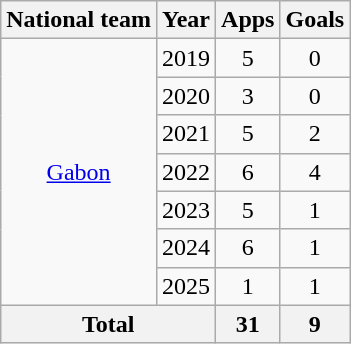<table class="wikitable" style="text-align: center;">
<tr>
<th>National team</th>
<th>Year</th>
<th>Apps</th>
<th>Goals</th>
</tr>
<tr>
<td rowspan="7"><a href='#'>Gabon</a></td>
<td>2019</td>
<td>5</td>
<td>0</td>
</tr>
<tr>
<td>2020</td>
<td>3</td>
<td>0</td>
</tr>
<tr>
<td>2021</td>
<td>5</td>
<td>2</td>
</tr>
<tr>
<td>2022</td>
<td>6</td>
<td>4</td>
</tr>
<tr>
<td>2023</td>
<td>5</td>
<td>1</td>
</tr>
<tr>
<td>2024</td>
<td>6</td>
<td>1</td>
</tr>
<tr>
<td>2025</td>
<td>1</td>
<td>1</td>
</tr>
<tr>
<th colspan="2">Total</th>
<th>31</th>
<th>9</th>
</tr>
</table>
